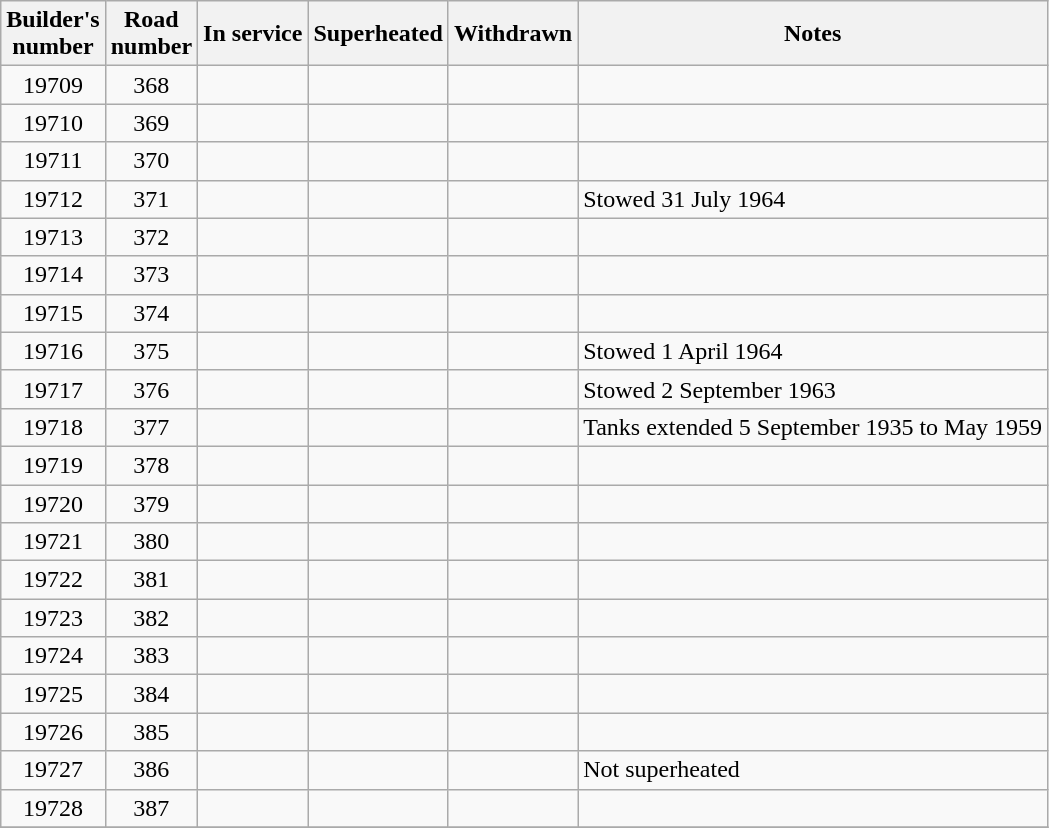<table cellpadding="2">
<tr>
<td><br><table class="wikitable sortable">
<tr>
<th>Builder's<br>number</th>
<th>Road<br>number</th>
<th>In service</th>
<th>Superheated</th>
<th>Withdrawn</th>
<th>Notes</th>
</tr>
<tr>
<td align=center>19709</td>
<td align=center>368</td>
<td></td>
<td></td>
<td></td>
<td></td>
</tr>
<tr>
<td align=center>19710</td>
<td align=center>369</td>
<td></td>
<td></td>
<td></td>
<td></td>
</tr>
<tr>
<td align=center>19711</td>
<td align=center>370</td>
<td></td>
<td></td>
<td></td>
<td></td>
</tr>
<tr>
<td align=center>19712</td>
<td align=center>371</td>
<td></td>
<td></td>
<td></td>
<td>Stowed 31 July 1964</td>
</tr>
<tr>
<td align=center>19713</td>
<td align=center>372</td>
<td></td>
<td></td>
<td></td>
<td></td>
</tr>
<tr>
<td align=center>19714</td>
<td align=center>373</td>
<td></td>
<td></td>
<td></td>
<td></td>
</tr>
<tr>
<td align=center>19715</td>
<td align=center>374</td>
<td></td>
<td></td>
<td></td>
<td></td>
</tr>
<tr>
<td align=center>19716</td>
<td align=center>375</td>
<td></td>
<td></td>
<td></td>
<td>Stowed 1 April 1964</td>
</tr>
<tr>
<td align=center>19717</td>
<td align=center>376</td>
<td></td>
<td></td>
<td></td>
<td>Stowed 2 September 1963</td>
</tr>
<tr>
<td align=center>19718</td>
<td align=center>377</td>
<td></td>
<td></td>
<td></td>
<td>Tanks extended 5 September 1935 to May 1959</td>
</tr>
<tr>
<td align=center>19719</td>
<td align=center>378</td>
<td></td>
<td></td>
<td></td>
<td></td>
</tr>
<tr>
<td align=center>19720</td>
<td align=center>379</td>
<td></td>
<td></td>
<td></td>
<td></td>
</tr>
<tr>
<td align=center>19721</td>
<td align=center>380</td>
<td></td>
<td></td>
<td></td>
<td></td>
</tr>
<tr>
<td align=center>19722</td>
<td align=center>381</td>
<td></td>
<td></td>
<td></td>
<td></td>
</tr>
<tr>
<td align=center>19723</td>
<td align=center>382</td>
<td></td>
<td></td>
<td></td>
<td></td>
</tr>
<tr>
<td align=center>19724</td>
<td align=center>383</td>
<td></td>
<td></td>
<td></td>
<td></td>
</tr>
<tr>
<td align=center>19725</td>
<td align=center>384</td>
<td></td>
<td></td>
<td></td>
<td></td>
</tr>
<tr>
<td align=center>19726</td>
<td align=center>385</td>
<td></td>
<td></td>
<td></td>
<td></td>
</tr>
<tr>
<td align=center>19727</td>
<td align=center>386</td>
<td></td>
<td></td>
<td></td>
<td>Not superheated</td>
</tr>
<tr>
<td align=center>19728</td>
<td align=center>387</td>
<td></td>
<td></td>
<td></td>
<td></td>
</tr>
<tr>
</tr>
</table>
</td>
</tr>
</table>
